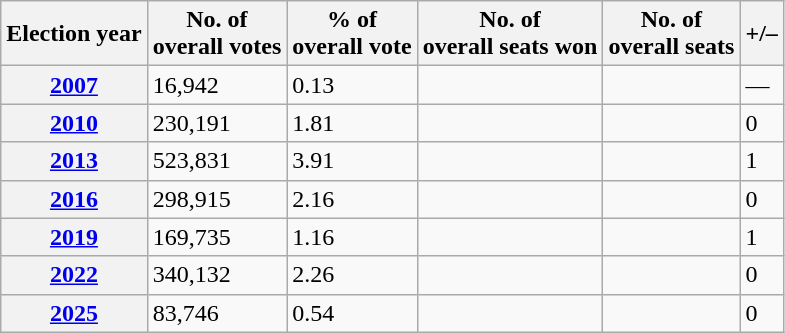<table class=wikitable>
<tr>
<th>Election year</th>
<th>No. of<br>overall votes</th>
<th>% of<br>overall vote</th>
<th>No. of<br>overall seats won</th>
<th>No. of<br>overall seats</th>
<th>+/–</th>
</tr>
<tr>
<th><a href='#'>2007</a></th>
<td>16,942</td>
<td>0.13</td>
<td></td>
<td></td>
<td>—</td>
</tr>
<tr>
<th><a href='#'>2010</a></th>
<td>230,191</td>
<td>1.81</td>
<td></td>
<td></td>
<td> 0</td>
</tr>
<tr>
<th><a href='#'>2013</a></th>
<td>523,831</td>
<td>3.91</td>
<td></td>
<td></td>
<td> 1</td>
</tr>
<tr>
<th><a href='#'>2016</a></th>
<td>298,915</td>
<td>2.16</td>
<td></td>
<td></td>
<td> 0</td>
</tr>
<tr>
<th><a href='#'>2019</a></th>
<td>169,735</td>
<td>1.16</td>
<td></td>
<td></td>
<td> 1</td>
</tr>
<tr>
<th><a href='#'>2022</a></th>
<td>340,132</td>
<td>2.26</td>
<td></td>
<td></td>
<td> 0</td>
</tr>
<tr>
<th><a href='#'>2025</a></th>
<td>83,746</td>
<td>0.54</td>
<td></td>
<td></td>
<td> 0</td>
</tr>
</table>
